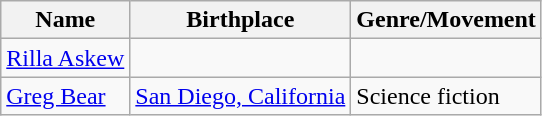<table class="wikitable">
<tr>
<th>Name</th>
<th>Birthplace</th>
<th>Genre/Movement</th>
</tr>
<tr>
<td><a href='#'>Rilla Askew</a></td>
<td></td>
<td></td>
</tr>
<tr>
<td><a href='#'>Greg Bear</a></td>
<td><a href='#'>San Diego, California</a></td>
<td>Science fiction</td>
</tr>
</table>
